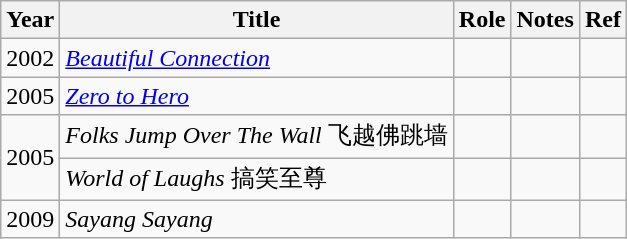<table class="wikitable sortable">
<tr>
<th>Year</th>
<th>Title</th>
<th>Role</th>
<th class="unsortable">Notes</th>
<th class="unsortable">Ref</th>
</tr>
<tr>
<td>2002</td>
<td><em><a href='#'>Beautiful Connection</a></em></td>
<td></td>
<td></td>
<td></td>
</tr>
<tr>
<td>2005</td>
<td><em><a href='#'>Zero to Hero</a></em></td>
<td></td>
<td></td>
<td></td>
</tr>
<tr>
<td rowspan="2">2005</td>
<td><em>Folks Jump Over The Wall</em> 飞越佛跳墙</td>
<td></td>
<td></td>
<td></td>
</tr>
<tr>
<td><em>World of Laughs</em> 搞笑至尊</td>
<td></td>
<td></td>
<td></td>
</tr>
<tr>
<td>2009</td>
<td><em>Sayang Sayang</em></td>
<td></td>
<td></td>
<td></td>
</tr>
</table>
